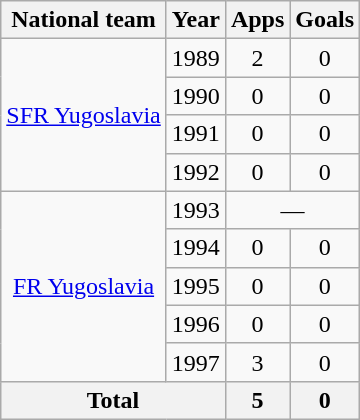<table class="wikitable" style="text-align:center">
<tr>
<th>National team</th>
<th>Year</th>
<th>Apps</th>
<th>Goals</th>
</tr>
<tr>
<td rowspan="4"><a href='#'>SFR Yugoslavia</a></td>
<td>1989</td>
<td>2</td>
<td>0</td>
</tr>
<tr>
<td>1990</td>
<td>0</td>
<td>0</td>
</tr>
<tr>
<td>1991</td>
<td>0</td>
<td>0</td>
</tr>
<tr>
<td>1992</td>
<td>0</td>
<td>0</td>
</tr>
<tr>
<td rowspan="5"><a href='#'>FR Yugoslavia</a></td>
<td>1993</td>
<td colspan="2">—</td>
</tr>
<tr>
<td>1994</td>
<td>0</td>
<td>0</td>
</tr>
<tr>
<td>1995</td>
<td>0</td>
<td>0</td>
</tr>
<tr>
<td>1996</td>
<td>0</td>
<td>0</td>
</tr>
<tr>
<td>1997</td>
<td>3</td>
<td>0</td>
</tr>
<tr>
<th colspan="2">Total</th>
<th>5</th>
<th>0</th>
</tr>
</table>
